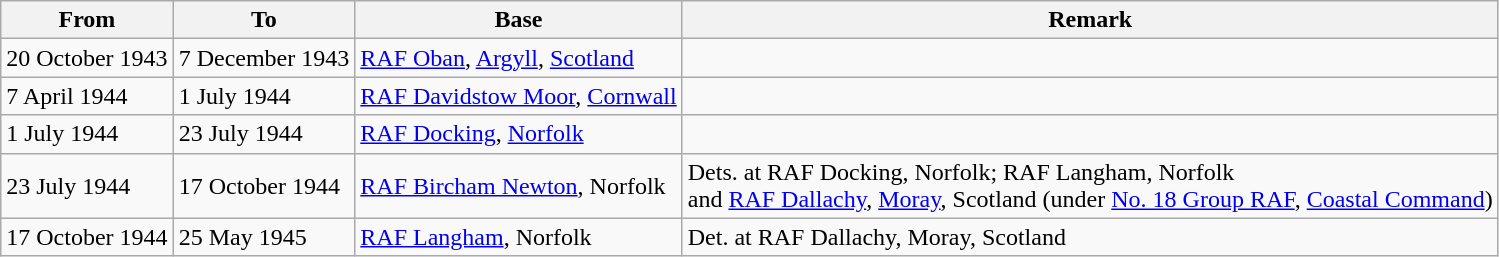<table class="wikitable">
<tr>
<th>From</th>
<th>To</th>
<th>Base</th>
<th>Remark</th>
</tr>
<tr>
<td>20 October 1943</td>
<td>7 December 1943</td>
<td><a href='#'>RAF Oban</a>, <a href='#'>Argyll</a>, <a href='#'>Scotland</a></td>
<td></td>
</tr>
<tr>
<td>7 April 1944</td>
<td>1 July 1944</td>
<td><a href='#'>RAF Davidstow Moor</a>, <a href='#'>Cornwall</a></td>
<td></td>
</tr>
<tr>
<td>1 July 1944</td>
<td>23 July 1944</td>
<td><a href='#'>RAF Docking</a>, <a href='#'>Norfolk</a></td>
<td></td>
</tr>
<tr>
<td>23 July 1944</td>
<td>17 October 1944</td>
<td><a href='#'>RAF Bircham Newton</a>, Norfolk</td>
<td>Dets. at RAF Docking, Norfolk; RAF Langham, Norfolk<br> and <a href='#'>RAF Dallachy</a>, <a href='#'>Moray</a>, Scotland (under <a href='#'>No. 18 Group RAF</a>, <a href='#'>Coastal Command</a>)</td>
</tr>
<tr>
<td>17 October 1944</td>
<td>25 May 1945</td>
<td><a href='#'>RAF Langham</a>, Norfolk</td>
<td>Det. at RAF Dallachy, Moray, Scotland</td>
</tr>
</table>
